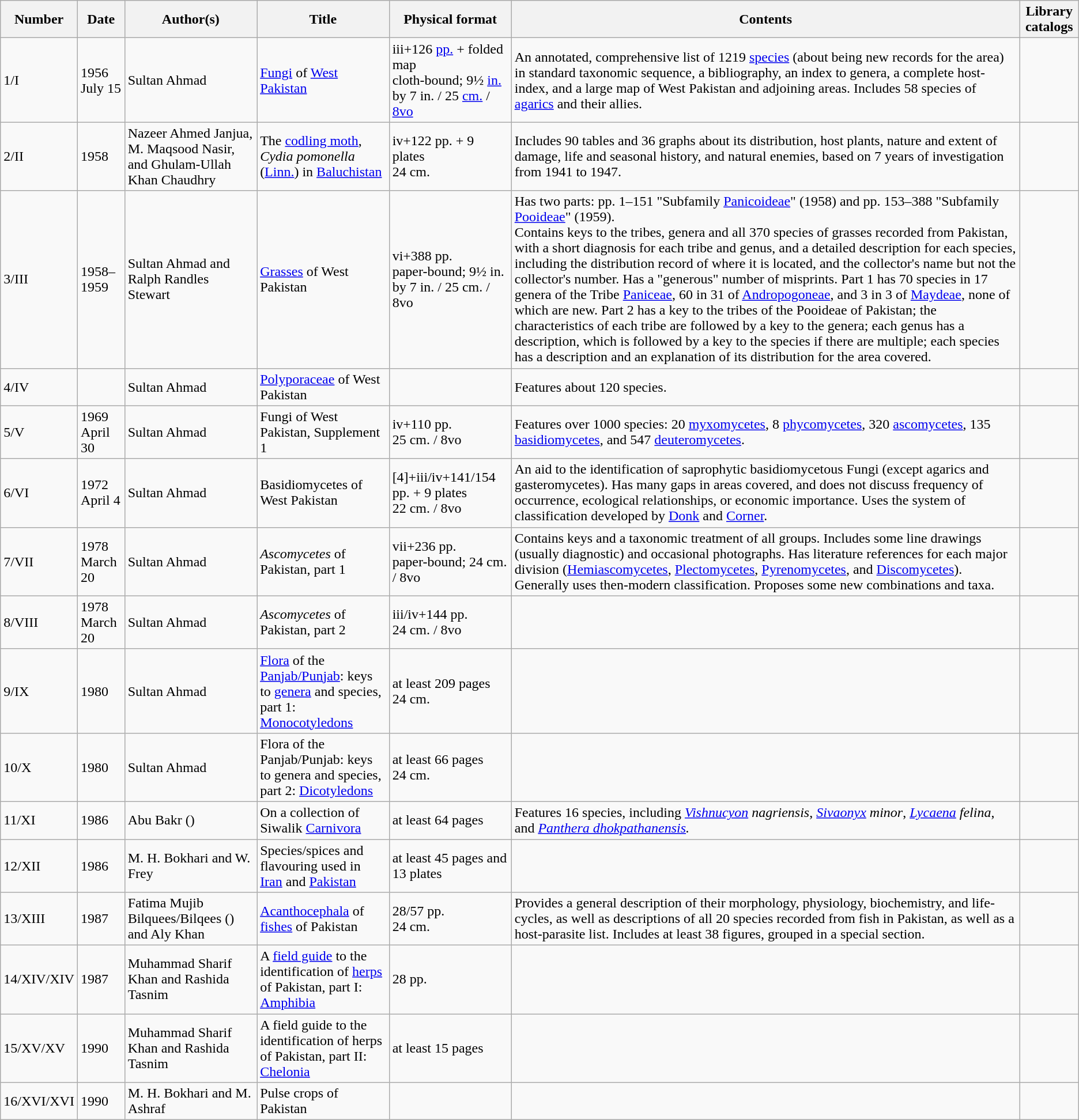<table class="wikitable">
<tr>
<th>Number</th>
<th>Date</th>
<th>Author(s)</th>
<th>Title</th>
<th>Physical format</th>
<th>Contents</th>
<th>Library catalogs</th>
</tr>
<tr>
<td>1/I</td>
<td>1956 July 15</td>
<td>Sultan Ahmad</td>
<td><a href='#'>Fungi</a> of <a href='#'>West Pakistan</a></td>
<td>iii+126 <a href='#'>pp.</a> + folded map<br>cloth-bound; 9½ <a href='#'>in.</a> by 7 in. / 25 <a href='#'>cm.</a> / <a href='#'>8vo</a></td>
<td>An annotated, comprehensive list of 1219 <a href='#'>species</a> (about being new records for the area) in standard taxonomic sequence, a bibliography, an index to genera, a complete host-index, and a large map of West Pakistan and adjoining areas. Includes 58 species of <a href='#'>agarics</a> and their allies.</td>
<td></td>
</tr>
<tr>
<td>2/II</td>
<td>1958</td>
<td>Nazeer Ahmed Janjua, M. Maqsood Nasir, and Ghulam-Ullah Khan Chaudhry</td>
<td>The <a href='#'>codling moth</a>, <em>Cydia pomonella</em> (<a href='#'>Linn.</a>) in <a href='#'>Baluchistan</a></td>
<td>iv+122 pp. + 9 plates<br>24 cm.</td>
<td>Includes 90 tables and 36 graphs about its distribution, host plants, nature and extent of damage, life and seasonal history, and natural enemies, based on 7 years of investigation from 1941 to 1947.</td>
<td></td>
</tr>
<tr>
<td>3/III</td>
<td>1958–1959</td>
<td>Sultan Ahmad and Ralph Randles Stewart</td>
<td><a href='#'>Grasses</a> of West Pakistan</td>
<td>vi+388 pp.<br>paper-bound; 9½ in. by 7 in. / 25 cm. / 8vo</td>
<td>Has two parts: pp. 1–151 "Subfamily <a href='#'>Panicoideae</a>" (1958) and pp. 153–388 "Subfamily <a href='#'>Pooideae</a>" (1959).<br>Contains keys to the tribes, genera and all 370 species of grasses recorded from Pakistan, with a short diagnosis for each tribe and genus, and a detailed description for each species, including the distribution record of where it is located, and the collector's name but not the collector's number. Has a "generous" number of misprints. Part 1 has 70 species in 17 genera of the Tribe <a href='#'>Paniceae</a>, 60 in 31 of <a href='#'>Andropogoneae</a>, and 3 in 3 of <a href='#'>Maydeae</a>, none of which are new. Part 2 has a key to the tribes of the Pooideae of Pakistan; the characteristics of each tribe are followed by a key to the genera; each genus has a description, which is followed by a key to the species if there are multiple; each species has a description and an explanation of its distribution for the area covered.</td>
<td></td>
</tr>
<tr>
<td>4/IV</td>
<td></td>
<td>Sultan Ahmad</td>
<td><a href='#'>Polyporaceae</a> of West Pakistan</td>
<td></td>
<td>Features about 120 species.</td>
<td></td>
</tr>
<tr>
<td>5/V</td>
<td>1969 April 30</td>
<td>Sultan Ahmad</td>
<td>Fungi of West Pakistan, Supplement 1</td>
<td>iv+110 pp.<br>25 cm. / 8vo</td>
<td>Features over 1000 species: 20 <a href='#'>myxomycetes</a>, 8 <a href='#'>phycomycetes</a>, 320 <a href='#'>ascomycetes</a>, 135 <a href='#'>basidiomycetes</a>, and 547 <a href='#'>deuteromycetes</a>.</td>
<td></td>
</tr>
<tr>
<td>6/VI</td>
<td>1972 April 4</td>
<td>Sultan Ahmad</td>
<td>Basidiomycetes of West Pakistan</td>
<td>[4]+iii/iv+141/154 pp. + 9 plates<br>22 cm. / 8vo</td>
<td>An aid to the identification of saprophytic basidiomycetous Fungi (except agarics and gasteromycetes). Has many gaps in areas covered, and does not discuss frequency of occurrence, ecological relationships, or economic importance. Uses the system of classification developed by <a href='#'>Donk</a> and <a href='#'>Corner</a>.</td>
<td></td>
</tr>
<tr>
<td>7/VII</td>
<td>1978 March 20</td>
<td>Sultan Ahmad</td>
<td><em>Ascomycetes</em> of Pakistan, part 1</td>
<td>vii+236 pp.<br>paper-bound; 24 cm. / 8vo</td>
<td>Contains keys and a taxonomic treatment of all groups. Includes some line drawings (usually diagnostic) and occasional photographs. Has literature references for each major division (<a href='#'>Hemiascomycetes</a>, <a href='#'>Plectomycetes</a>, <a href='#'>Pyrenomycetes</a>, and <a href='#'>Discomycetes</a>). Generally uses then-modern classification. Proposes some new combinations and taxa.</td>
<td></td>
</tr>
<tr>
<td>8/VIII</td>
<td>1978 March 20</td>
<td>Sultan Ahmad</td>
<td><em>Ascomycetes</em> of Pakistan, part 2</td>
<td>iii/iv+144 pp.<br>24 cm. / 8vo</td>
<td></td>
<td></td>
</tr>
<tr>
<td>9/IX</td>
<td>1980</td>
<td>Sultan Ahmad</td>
<td><a href='#'>Flora</a> of the <a href='#'>Panjab/Punjab</a>: keys to <a href='#'>genera</a> and species, part 1: <a href='#'>Monocotyledons</a></td>
<td>at least 209 pages<br>24 cm.</td>
<td></td>
<td></td>
</tr>
<tr>
<td>10/X</td>
<td>1980</td>
<td>Sultan Ahmad</td>
<td>Flora of the Panjab/Punjab: keys to genera and species, part 2: <a href='#'>Dicotyledons</a></td>
<td>at least 66 pages<br>24 cm.</td>
<td></td>
<td></td>
</tr>
<tr>
<td>11/XI</td>
<td>1986</td>
<td>Abu Bakr ()</td>
<td>On a collection of Siwalik <a href='#'>Carnivora</a></td>
<td>at least 64 pages</td>
<td>Features 16 species, including <em><a href='#'>Vishnucyon</a> nagriensis</em>, <em><a href='#'>Sivaonyx</a> minor</em>, <em><a href='#'>Lycaena</a> felina</em>, and <em><a href='#'>Panthera dhokpathanensis</a>.</em></td>
<td></td>
</tr>
<tr>
<td>12/XII</td>
<td>1986</td>
<td>M. H. Bokhari and W. Frey</td>
<td>Species/spices and flavouring used in <a href='#'>Iran</a> and <a href='#'>Pakistan</a></td>
<td>at least 45 pages and 13 plates</td>
<td></td>
<td></td>
</tr>
<tr>
<td>13/XIII</td>
<td>1987</td>
<td>Fatima Mujib Bilquees/Bilqees () and Aly Khan</td>
<td><a href='#'>Acanthocephala</a> of <a href='#'>fishes</a> of Pakistan</td>
<td>28/57 pp.<br>24 cm.</td>
<td>Provides a general description of their morphology, physiology, biochemistry, and life-cycles, as well as descriptions of all 20 species recorded from fish in Pakistan, as well as a host-parasite list. Includes at least 38 figures, grouped in a special section.</td>
<td></td>
</tr>
<tr>
<td>14/XIV/XIV</td>
<td>1987</td>
<td>Muhammad Sharif Khan and Rashida Tasnim</td>
<td>A <a href='#'>field guide</a> to the identification of <a href='#'>herps</a> of Pakistan, part I: <a href='#'>Amphibia</a></td>
<td>28 pp.</td>
<td></td>
<td></td>
</tr>
<tr>
<td>15/XV/XV</td>
<td>1990</td>
<td>Muhammad Sharif Khan and Rashida Tasnim</td>
<td>A field guide to the identification of herps of Pakistan, part II: <a href='#'>Chelonia</a></td>
<td>at least 15 pages</td>
<td></td>
<td></td>
</tr>
<tr>
<td>16/XVI/XVI</td>
<td>1990</td>
<td>M. H. Bokhari and M. Ashraf</td>
<td>Pulse crops of Pakistan</td>
<td></td>
<td></td>
<td></td>
</tr>
</table>
